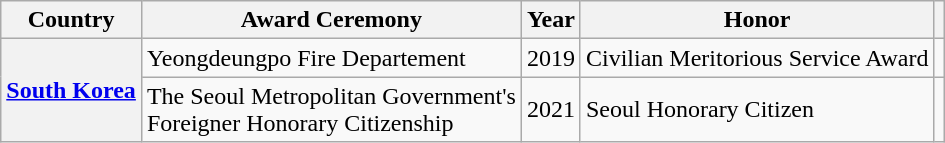<table class="wikitable plainrowheaders sortable">
<tr>
<th scope="col">Country</th>
<th scope="col">Award Ceremony</th>
<th scope="col">Year</th>
<th scope="col">Honor</th>
<th class="unsortable" scope="col"></th>
</tr>
<tr>
<th scope="row" rowspan="2"><a href='#'>South Korea</a></th>
<td>Yeongdeungpo Fire Departement</td>
<td>2019</td>
<td>Civilian Meritorious Service Award</td>
<td></td>
</tr>
<tr>
<td>The Seoul Metropolitan Government's<br>Foreigner Honorary Citizenship</td>
<td>2021</td>
<td>Seoul Honorary Citizen</td>
<td></td>
</tr>
</table>
